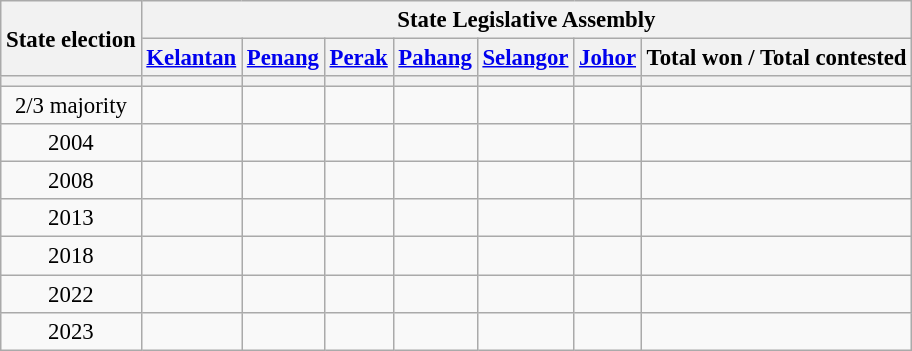<table class="wikitable sortable" style="text-align:center; font-size:95%">
<tr>
<th rowspan="2">State election</th>
<th colspan="7">State Legislative Assembly</th>
</tr>
<tr>
<th><a href='#'>Kelantan</a></th>
<th><a href='#'>Penang</a></th>
<th><a href='#'>Perak</a></th>
<th><a href='#'>Pahang</a></th>
<th><a href='#'>Selangor</a></th>
<th><a href='#'>Johor</a></th>
<th>Total won / Total contested</th>
</tr>
<tr>
<th></th>
<th></th>
<th></th>
<th></th>
<th></th>
<th></th>
<th></th>
<th></th>
</tr>
<tr>
<td>2/3 majority</td>
<td></td>
<td></td>
<td></td>
<td></td>
<td></td>
<td></td>
<td></td>
</tr>
<tr>
<td>2004</td>
<td></td>
<td></td>
<td></td>
<td></td>
<td></td>
<td></td>
<td></td>
</tr>
<tr>
<td>2008</td>
<td></td>
<td></td>
<td></td>
<td></td>
<td></td>
<td></td>
<td></td>
</tr>
<tr>
<td>2013</td>
<td></td>
<td></td>
<td></td>
<td></td>
<td></td>
<td></td>
<td></td>
</tr>
<tr>
<td>2018</td>
<td></td>
<td></td>
<td></td>
<td></td>
<td></td>
<td></td>
<td></td>
</tr>
<tr>
<td>2022</td>
<td></td>
<td></td>
<td></td>
<td></td>
<td></td>
<td></td>
<td></td>
</tr>
<tr>
<td>2023</td>
<td></td>
<td></td>
<td></td>
<td></td>
<td></td>
<td></td>
<td></td>
</tr>
</table>
